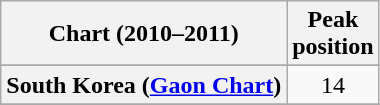<table class="wikitable sortable plainrowheaders" style="text-align:center">
<tr>
<th scope="col">Chart (2010–2011)</th>
<th scope="col">Peak<br>position</th>
</tr>
<tr>
</tr>
<tr>
</tr>
<tr>
</tr>
<tr>
</tr>
<tr>
</tr>
<tr>
<th scope="row">South Korea (<a href='#'>Gaon Chart</a>)</th>
<td>14</td>
</tr>
<tr>
</tr>
<tr>
</tr>
<tr>
</tr>
<tr>
</tr>
<tr>
</tr>
<tr>
</tr>
<tr>
</tr>
<tr>
</tr>
</table>
